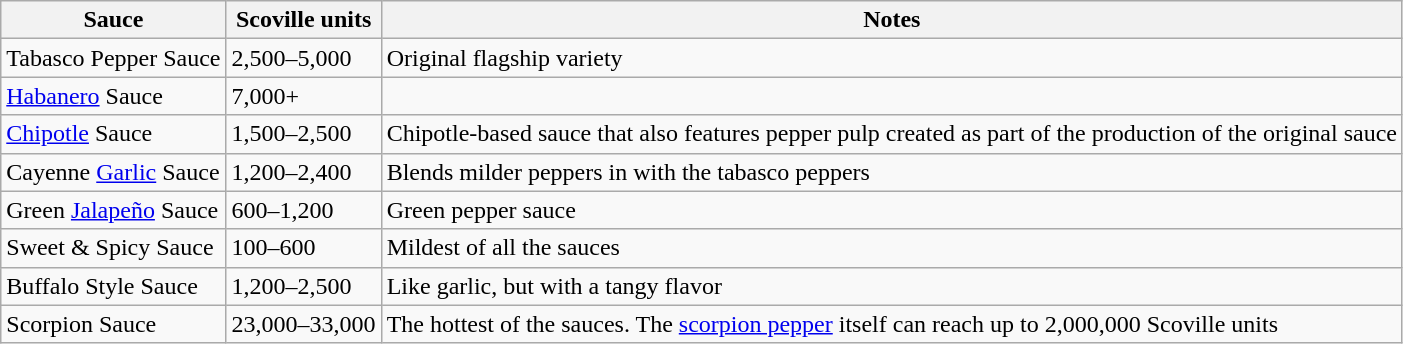<table class="wikitable sortable">
<tr>
<th>Sauce</th>
<th>Scoville units</th>
<th class=unsortable>Notes</th>
</tr>
<tr>
<td>Tabasco Pepper Sauce</td>
<td>2,500–5,000</td>
<td>Original flagship variety</td>
</tr>
<tr>
<td><a href='#'>Habanero</a> Sauce</td>
<td>7,000+</td>
<td></td>
</tr>
<tr>
<td><a href='#'>Chipotle</a> Sauce</td>
<td>1,500–2,500</td>
<td>Chipotle-based sauce that also features pepper pulp created as part of the production of the original sauce</td>
</tr>
<tr>
<td>Cayenne <a href='#'>Garlic</a> Sauce</td>
<td>1,200–2,400</td>
<td>Blends milder peppers in with the tabasco peppers</td>
</tr>
<tr>
<td>Green <a href='#'>Jalapeño</a> Sauce</td>
<td>600–1,200</td>
<td>Green pepper sauce</td>
</tr>
<tr>
<td>Sweet & Spicy Sauce</td>
<td>100–600</td>
<td>Mildest of all the sauces</td>
</tr>
<tr>
<td>Buffalo Style Sauce</td>
<td>1,200–2,500</td>
<td>Like garlic, but with a tangy flavor</td>
</tr>
<tr>
<td>Scorpion Sauce</td>
<td>23,000–33,000</td>
<td>The hottest of the sauces. The <a href='#'>scorpion pepper</a> itself can reach up to 2,000,000 Scoville units</td>
</tr>
</table>
